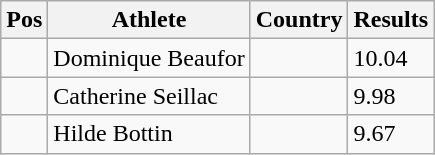<table class="wikitable">
<tr>
<th>Pos</th>
<th>Athlete</th>
<th>Country</th>
<th>Results</th>
</tr>
<tr>
<td align="center"></td>
<td>Dominique Beaufor</td>
<td></td>
<td>10.04</td>
</tr>
<tr>
<td align="center"></td>
<td>Catherine Seillac</td>
<td></td>
<td>9.98</td>
</tr>
<tr>
<td align="center"></td>
<td>Hilde Bottin</td>
<td></td>
<td>9.67</td>
</tr>
</table>
